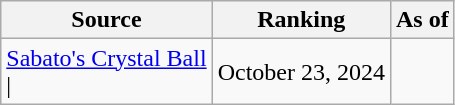<table class="wikitable" style="text-align:center">
<tr>
<th>Source</th>
<th>Ranking</th>
<th>As of</th>
</tr>
<tr>
<td align=left><a href='#'>Sabato's Crystal Ball</a><br>| </td>
<td>October 23, 2024</td>
</tr>
</table>
